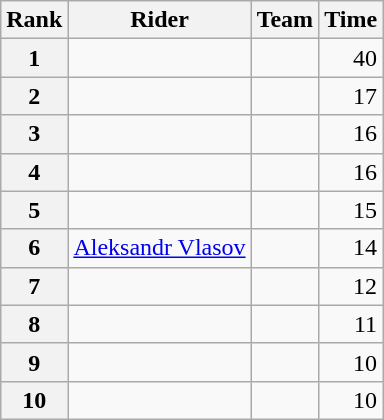<table class="wikitable" margin-bottom:0;">
<tr>
<th scope="col">Rank</th>
<th scope="col">Rider</th>
<th scope="col">Team</th>
<th scope="col">Time</th>
</tr>
<tr>
<th scope="row">1</th>
<td> </td>
<td></td>
<td align="right">40</td>
</tr>
<tr>
<th scope="row">2</th>
<td></td>
<td></td>
<td align="right">17</td>
</tr>
<tr>
<th scope="row">3</th>
<td> </td>
<td></td>
<td align="right">16</td>
</tr>
<tr>
<th scope="row">4</th>
<td></td>
<td></td>
<td align="right">16</td>
</tr>
<tr>
<th scope="row">5</th>
<td></td>
<td></td>
<td align="right">15</td>
</tr>
<tr>
<th scope="row">6</th>
<td> <a href='#'>Aleksandr Vlasov</a></td>
<td></td>
<td align="right">14</td>
</tr>
<tr>
<th scope="row">7</th>
<td></td>
<td></td>
<td align="right">12</td>
</tr>
<tr>
<th scope="row">8</th>
<td></td>
<td></td>
<td align="right">11</td>
</tr>
<tr>
<th scope="row">9</th>
<td></td>
<td></td>
<td align="right">10</td>
</tr>
<tr>
<th scope="row">10</th>
<td></td>
<td></td>
<td align="right">10</td>
</tr>
</table>
